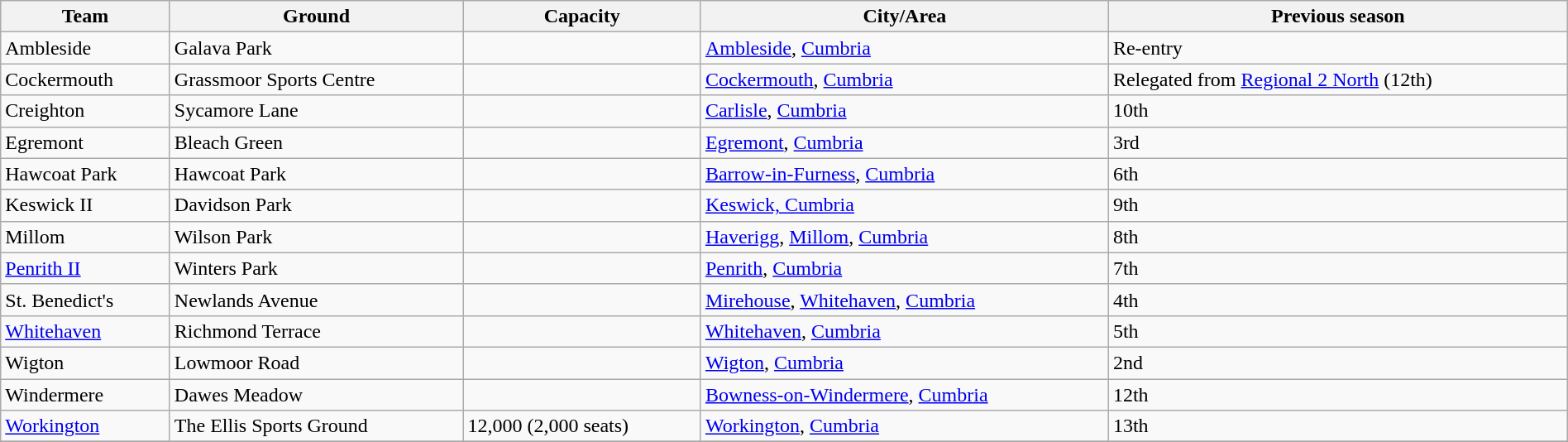<table class="wikitable sortable" width=100%>
<tr>
<th>Team</th>
<th>Ground</th>
<th>Capacity</th>
<th>City/Area</th>
<th>Previous season</th>
</tr>
<tr>
<td>Ambleside</td>
<td>Galava Park</td>
<td></td>
<td><a href='#'>Ambleside</a>, <a href='#'>Cumbria</a></td>
<td>Re-entry</td>
</tr>
<tr>
<td>Cockermouth</td>
<td>Grassmoor Sports Centre</td>
<td></td>
<td><a href='#'>Cockermouth</a>, <a href='#'>Cumbria</a></td>
<td>Relegated from <a href='#'>Regional 2 North</a> (12th)</td>
</tr>
<tr>
<td>Creighton</td>
<td>Sycamore Lane</td>
<td></td>
<td><a href='#'>Carlisle</a>, <a href='#'>Cumbria</a></td>
<td>10th</td>
</tr>
<tr>
<td>Egremont</td>
<td>Bleach Green</td>
<td></td>
<td><a href='#'>Egremont</a>, <a href='#'>Cumbria</a></td>
<td>3rd</td>
</tr>
<tr>
<td>Hawcoat Park</td>
<td>Hawcoat Park</td>
<td></td>
<td><a href='#'>Barrow-in-Furness</a>, <a href='#'>Cumbria</a></td>
<td>6th</td>
</tr>
<tr>
<td>Keswick II</td>
<td>Davidson Park</td>
<td></td>
<td><a href='#'>Keswick, Cumbria</a></td>
<td>9th</td>
</tr>
<tr>
<td>Millom</td>
<td>Wilson Park</td>
<td></td>
<td><a href='#'>Haverigg</a>, <a href='#'>Millom</a>, <a href='#'>Cumbria</a></td>
<td>8th</td>
</tr>
<tr>
<td><a href='#'>Penrith II</a></td>
<td>Winters Park</td>
<td></td>
<td><a href='#'>Penrith</a>, <a href='#'>Cumbria</a></td>
<td>7th</td>
</tr>
<tr>
<td>St. Benedict's</td>
<td>Newlands Avenue</td>
<td></td>
<td><a href='#'>Mirehouse</a>, <a href='#'>Whitehaven</a>, <a href='#'>Cumbria</a></td>
<td>4th</td>
</tr>
<tr>
<td><a href='#'>Whitehaven</a></td>
<td>Richmond Terrace</td>
<td></td>
<td><a href='#'>Whitehaven</a>, <a href='#'>Cumbria</a></td>
<td>5th</td>
</tr>
<tr>
<td>Wigton</td>
<td>Lowmoor Road</td>
<td></td>
<td><a href='#'>Wigton</a>, <a href='#'>Cumbria</a></td>
<td>2nd</td>
</tr>
<tr>
<td>Windermere</td>
<td>Dawes Meadow</td>
<td></td>
<td><a href='#'>Bowness-on-Windermere</a>, <a href='#'>Cumbria</a></td>
<td>12th</td>
</tr>
<tr>
<td><a href='#'>Workington</a></td>
<td>The Ellis Sports Ground</td>
<td>12,000 (2,000 seats)</td>
<td><a href='#'>Workington</a>, <a href='#'>Cumbria</a></td>
<td>13th</td>
</tr>
<tr>
</tr>
</table>
